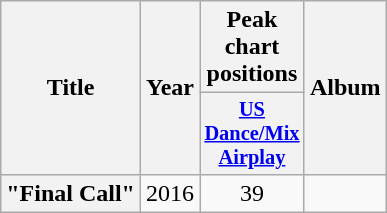<table class="wikitable plainrowheaders" style="text-align:center;">
<tr>
<th rowspan="2" scope="col">Title</th>
<th rowspan="2" scope="col">Year</th>
<th scope="col">Peak chart positions</th>
<th rowspan="2" scope="col">Album</th>
</tr>
<tr>
<th scope="col" style="width:3em;font-size:85%;"><a href='#'>US Dance/Mix Airplay</a><br></th>
</tr>
<tr>
<th scope="row">"Final Call"</th>
<td>2016</td>
<td>39</td>
<td></td>
</tr>
</table>
